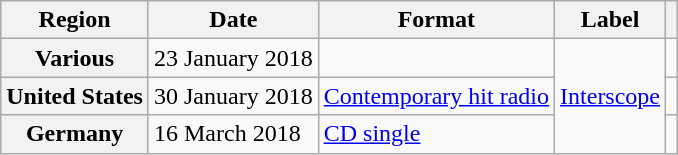<table class="wikitable plainrowheaders">
<tr>
<th scope="col">Region</th>
<th scope="col">Date</th>
<th scope="col">Format</th>
<th scope="col">Label</th>
<th scope="col"></th>
</tr>
<tr>
<th scope="row">Various</th>
<td>23 January 2018</td>
<td></td>
<td rowspan="3"><a href='#'>Interscope</a></td>
<td></td>
</tr>
<tr>
<th scope="row">United States</th>
<td>30 January 2018</td>
<td><a href='#'>Contemporary hit radio</a></td>
<td></td>
</tr>
<tr>
<th scope="row">Germany</th>
<td>16 March 2018</td>
<td><a href='#'>CD single</a></td>
<td></td>
</tr>
</table>
